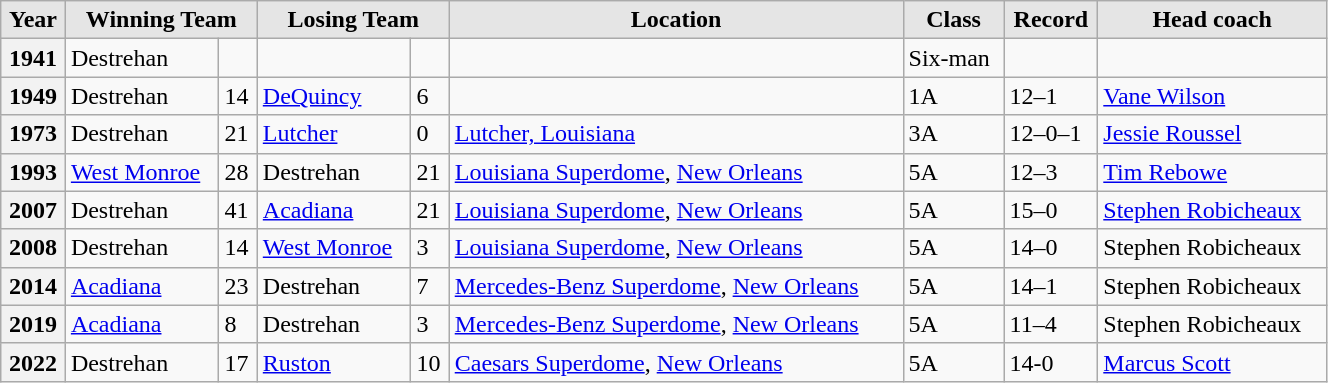<table class="wikitable" style="width:70%;">
<tr>
<th style="text-align:center; background:#e5e5e5;"><strong>Year</strong></th>
<th colspan="2"  style="text-align:center; background:#e5e5e5;"><strong>Winning Team</strong></th>
<th colspan="2"  style="text-align:center; background:#e5e5e5;"><strong>Losing Team</strong></th>
<th style="text-align:center; background:#e5e5e5;"><strong>Location</strong></th>
<th style="text-align:center; background:#e5e5e5;"><strong>Class</strong></th>
<th style="text-align:center; background:#e5e5e5;"><strong>Record</strong></th>
<th style="text-align:center; background:#e5e5e5;"><strong>Head coach</strong></th>
</tr>
<tr>
<th>1941</th>
<td>Destrehan</td>
<td></td>
<td></td>
<td></td>
<td></td>
<td>Six-man</td>
<td></td>
<td></td>
</tr>
<tr>
<th>1949</th>
<td>Destrehan</td>
<td>14</td>
<td><a href='#'>DeQuincy</a></td>
<td>6</td>
<td></td>
<td>1A</td>
<td>12–1</td>
<td><a href='#'>Vane Wilson</a></td>
</tr>
<tr>
<th>1973</th>
<td>Destrehan</td>
<td>21</td>
<td><a href='#'>Lutcher</a></td>
<td>0</td>
<td><a href='#'>Lutcher, Louisiana</a></td>
<td>3A</td>
<td>12–0–1</td>
<td><a href='#'>Jessie Roussel</a></td>
</tr>
<tr>
<th>1993</th>
<td><a href='#'>West Monroe</a></td>
<td>28</td>
<td>Destrehan</td>
<td>21</td>
<td><a href='#'>Louisiana Superdome</a>, <a href='#'>New Orleans</a></td>
<td>5A</td>
<td>12–3</td>
<td><a href='#'>Tim Rebowe</a></td>
</tr>
<tr>
<th>2007</th>
<td>Destrehan</td>
<td>41</td>
<td><a href='#'>Acadiana</a></td>
<td>21</td>
<td><a href='#'>Louisiana Superdome</a>, <a href='#'>New Orleans</a></td>
<td>5A</td>
<td>15–0</td>
<td><a href='#'>Stephen Robicheaux</a></td>
</tr>
<tr>
<th>2008</th>
<td>Destrehan</td>
<td>14</td>
<td><a href='#'>West Monroe</a></td>
<td>3</td>
<td><a href='#'>Louisiana Superdome</a>, <a href='#'>New Orleans</a></td>
<td>5A</td>
<td>14–0</td>
<td>Stephen Robicheaux</td>
</tr>
<tr>
<th>2014</th>
<td><a href='#'>Acadiana</a></td>
<td>23</td>
<td>Destrehan</td>
<td>7</td>
<td><a href='#'>Mercedes-Benz Superdome</a>, <a href='#'>New Orleans</a></td>
<td>5A</td>
<td>14–1</td>
<td>Stephen Robicheaux</td>
</tr>
<tr>
<th>2019</th>
<td><a href='#'>Acadiana</a></td>
<td>8</td>
<td>Destrehan</td>
<td>3</td>
<td><a href='#'>Mercedes-Benz Superdome</a>, <a href='#'>New Orleans</a></td>
<td>5A</td>
<td>11–4</td>
<td>Stephen Robicheaux</td>
</tr>
<tr>
<th>2022</th>
<td>Destrehan</td>
<td>17</td>
<td><a href='#'>Ruston</a></td>
<td>10</td>
<td><a href='#'>Caesars Superdome</a>, <a href='#'>New Orleans</a></td>
<td>5A</td>
<td>14-0</td>
<td><a href='#'>Marcus Scott</a></td>
</tr>
</table>
